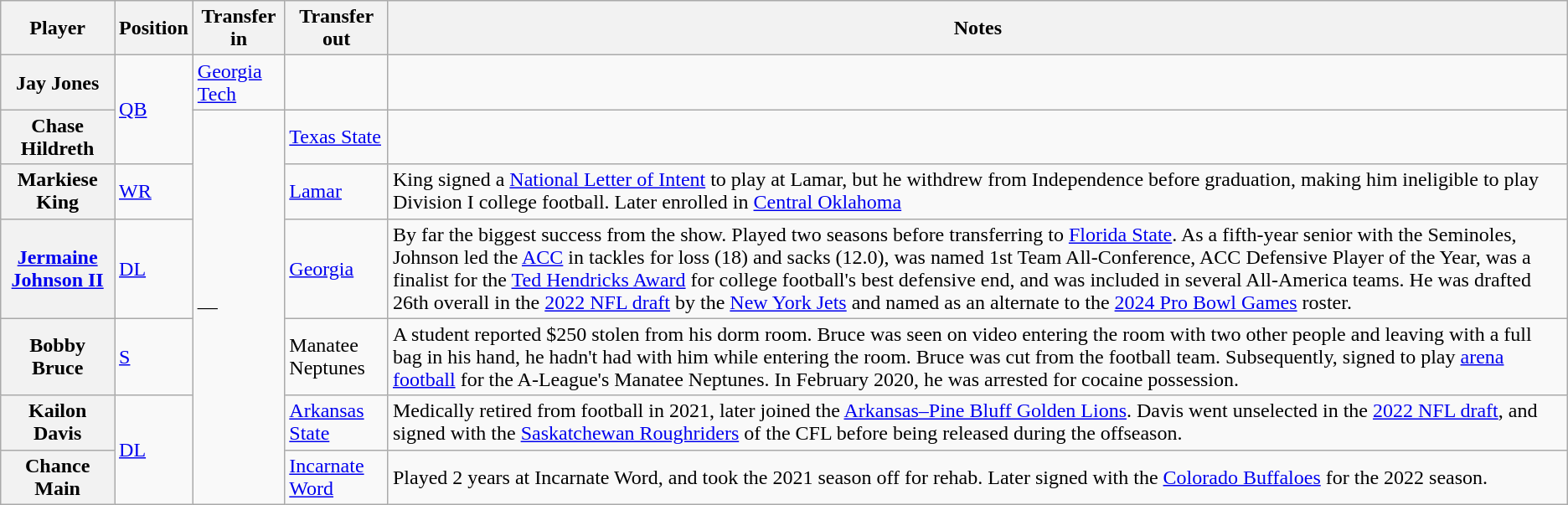<table class="wikitable">
<tr>
<th scope="col">Player</th>
<th scope="col">Position</th>
<th scope="col">Transfer in</th>
<th scope="col">Transfer out</th>
<th scope="col">Notes</th>
</tr>
<tr>
<th scope="row">Jay Jones</th>
<td rowspan="2"><a href='#'>QB</a></td>
<td><a href='#'>Georgia Tech</a></td>
<td></td>
<td></td>
</tr>
<tr>
<th scope="row">Chase Hildreth</th>
<td rowspan="6">—</td>
<td><a href='#'>Texas State</a></td>
<td></td>
</tr>
<tr>
<th scope="row">Markiese King</th>
<td><a href='#'>WR</a></td>
<td><a href='#'>Lamar</a></td>
<td>King signed a <a href='#'>National Letter of Intent</a> to play at Lamar, but he withdrew from Independence before graduation, making him ineligible to play Division I college football. Later enrolled in <a href='#'>Central Oklahoma</a></td>
</tr>
<tr>
<th scope="row"><a href='#'>Jermaine Johnson II</a></th>
<td><a href='#'>DL</a></td>
<td><a href='#'>Georgia</a></td>
<td>By far the biggest success from the show. Played two seasons before transferring to <a href='#'>Florida State</a>. As a fifth-year senior with the Seminoles, Johnson led the <a href='#'>ACC</a> in tackles for loss (18) and sacks (12.0), was named 1st Team All-Conference, ACC Defensive Player of the Year, was a finalist for the <a href='#'>Ted Hendricks Award</a> for college football's best defensive end, and was included in several All-America teams. He was drafted 26th overall in the <a href='#'>2022 NFL draft</a> by the <a href='#'>New York Jets</a> and named as an alternate to the <a href='#'>2024 Pro Bowl Games</a> roster.</td>
</tr>
<tr Thus becoming the only 1st round draft pick and pro bowler from the show.>
<th scope="row">Bobby Bruce</th>
<td><a href='#'>S</a></td>
<td>Manatee Neptunes</td>
<td>A student reported $250 stolen from his dorm room. Bruce was seen on video entering the room with two other people and leaving with a full bag in his hand, he hadn't had with him while entering the room. Bruce was cut from the football team. Subsequently, signed to play <a href='#'>arena football</a> for the A-League's Manatee Neptunes. In February 2020, he was arrested for cocaine possession.</td>
</tr>
<tr>
<th scope="row">Kailon Davis</th>
<td rowspan="2"><a href='#'>DL</a></td>
<td><a href='#'>Arkansas State</a></td>
<td>Medically retired from football in 2021, later joined the <a href='#'>Arkansas–Pine Bluff Golden Lions</a>.  Davis went unselected in the <a href='#'>2022 NFL draft</a>, and signed with the <a href='#'>Saskatchewan Roughriders</a> of the CFL before being released during the offseason.</td>
</tr>
<tr>
<th scope="row">Chance Main</th>
<td><a href='#'>Incarnate Word</a></td>
<td>Played 2 years at Incarnate Word, and took the 2021 season off for rehab.  Later signed with the <a href='#'>Colorado Buffaloes</a> for the 2022 season.</td>
</tr>
</table>
